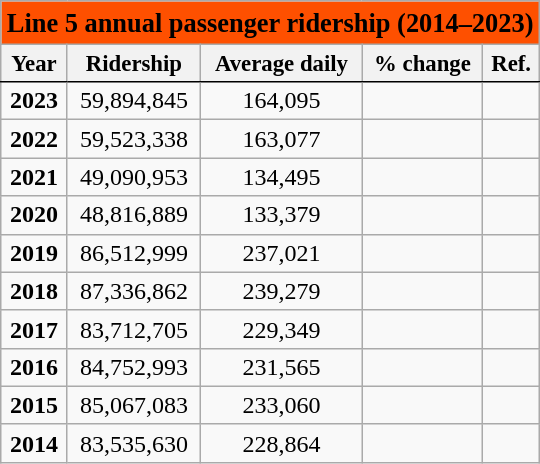<table class="wikitable sortable cellpadding="4" cellspacing="0" style="text-align:right">
<tr>
<th colspan="6" style="background-color:#FE5000; font-size:110%; text-align:center;">Line 5 annual passenger ridership (2014–2023)</th>
</tr>
<tr style="font-size:95%; text-align:center">
<th style="border-bottom:1px solid black">Year</th>
<th style="border-bottom:1px solid black">Ridership</th>
<th style="border-bottom:1px solid black">Average daily</th>
<th style="border-bottom:1px solid black">% change</th>
<th style="border-bottom:1px solid black">Ref.</th>
</tr>
<tr style="text-align:center;">
<td><strong>2023</strong></td>
<td>59,894,845</td>
<td>164,095</td>
<td></td>
<td></td>
</tr>
<tr style="text-align:center;">
<td><strong>2022</strong></td>
<td>59,523,338</td>
<td>163,077</td>
<td></td>
<td></td>
</tr>
<tr style="text-align:center;">
<td><strong>2021</strong></td>
<td>49,090,953</td>
<td>134,495</td>
<td></td>
<td></td>
</tr>
<tr style="text-align:center;">
<td><strong>2020</strong></td>
<td>48,816,889</td>
<td>133,379</td>
<td></td>
<td></td>
</tr>
<tr style="text-align:center;">
<td><strong>2019</strong></td>
<td>86,512,999</td>
<td>237,021</td>
<td></td>
<td></td>
</tr>
<tr style="text-align:center;">
<td><strong>2018</strong></td>
<td>87,336,862</td>
<td>239,279</td>
<td></td>
<td></td>
</tr>
<tr style="text-align:center;">
<td><strong>2017</strong></td>
<td>83,712,705</td>
<td>229,349</td>
<td></td>
<td></td>
</tr>
<tr style="text-align:center;">
<td><strong>2016</strong></td>
<td>84,752,993</td>
<td>231,565</td>
<td></td>
<td></td>
</tr>
<tr style="text-align:center;">
<td><strong>2015</strong></td>
<td>85,067,083</td>
<td>233,060</td>
<td></td>
<td></td>
</tr>
<tr style="text-align:center;">
<td><strong>2014</strong></td>
<td>83,535,630</td>
<td>228,864</td>
<td></td>
<td></td>
</tr>
</table>
